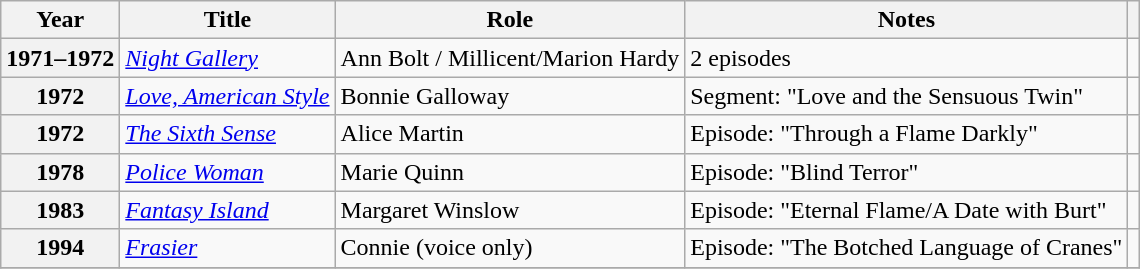<table class="wikitable sortable plainrowheaders">
<tr>
<th>Year</th>
<th>Title</th>
<th>Role</th>
<th class="unsortable">Notes</th>
<th class="unsortable"></th>
</tr>
<tr>
<th scope="row">1971–1972</th>
<td><em><a href='#'>Night Gallery</a></em></td>
<td>Ann Bolt / Millicent/Marion Hardy</td>
<td>2 episodes</td>
<td style="text-align:center;"></td>
</tr>
<tr>
<th scope="row">1972</th>
<td><em><a href='#'>Love, American Style</a></em></td>
<td>Bonnie Galloway</td>
<td>Segment: "Love and the Sensuous Twin"</td>
<td></td>
</tr>
<tr>
<th scope="row">1972</th>
<td><em><a href='#'>The Sixth Sense</a></em></td>
<td>Alice Martin</td>
<td>Episode: "Through a Flame Darkly"</td>
<td style="text-align:center;"></td>
</tr>
<tr>
<th scope="row">1978</th>
<td><em><a href='#'>Police Woman</a></em></td>
<td>Marie Quinn</td>
<td>Episode: "Blind Terror"</td>
<td style="text-align:center;"></td>
</tr>
<tr>
<th scope="row">1983</th>
<td><em><a href='#'>Fantasy Island</a></em></td>
<td>Margaret Winslow</td>
<td>Episode: "Eternal Flame/A Date with Burt"</td>
<td style="text-align:center;"></td>
</tr>
<tr>
<th scope="row">1994</th>
<td><em><a href='#'>Frasier</a></em></td>
<td>Connie (voice only)</td>
<td>Episode: "The Botched Language of Cranes"</td>
<td style="text-align:center;"></td>
</tr>
<tr>
</tr>
</table>
